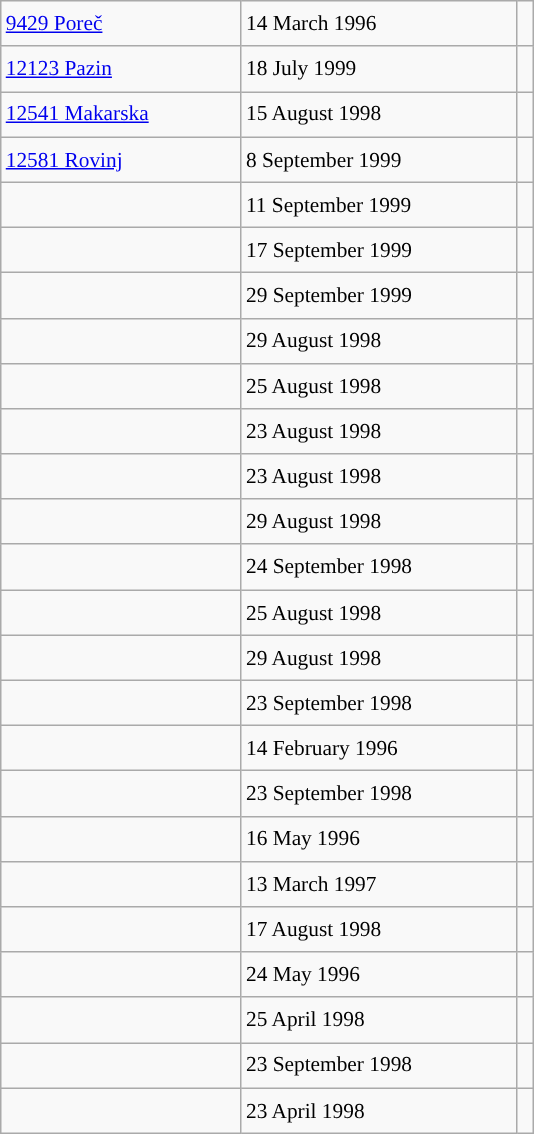<table class="wikitable" style="font-size: 89%; float: left; width: 25em; margin-right: 1em; line-height: 1.65em !important; height: 675px;">
<tr>
<td><a href='#'>9429 Poreč</a></td>
<td>14 March 1996</td>
<td></td>
</tr>
<tr>
<td><a href='#'>12123 Pazin</a></td>
<td>18 July 1999</td>
<td></td>
</tr>
<tr>
<td><a href='#'>12541 Makarska</a></td>
<td>15 August 1998</td>
<td></td>
</tr>
<tr>
<td><a href='#'>12581 Rovinj</a></td>
<td>8 September 1999</td>
<td></td>
</tr>
<tr>
<td></td>
<td>11 September 1999</td>
<td></td>
</tr>
<tr>
<td></td>
<td>17 September 1999</td>
<td></td>
</tr>
<tr>
<td></td>
<td>29 September 1999</td>
<td></td>
</tr>
<tr>
<td></td>
<td>29 August 1998</td>
<td></td>
</tr>
<tr>
<td></td>
<td>25 August 1998</td>
<td></td>
</tr>
<tr>
<td></td>
<td>23 August 1998</td>
<td></td>
</tr>
<tr>
<td></td>
<td>23 August 1998</td>
<td></td>
</tr>
<tr>
<td></td>
<td>29 August 1998</td>
<td></td>
</tr>
<tr>
<td></td>
<td>24 September 1998</td>
<td></td>
</tr>
<tr>
<td></td>
<td>25 August 1998</td>
<td></td>
</tr>
<tr>
<td></td>
<td>29 August 1998</td>
<td></td>
</tr>
<tr>
<td></td>
<td>23 September 1998</td>
<td></td>
</tr>
<tr>
<td></td>
<td>14 February 1996</td>
<td></td>
</tr>
<tr>
<td></td>
<td>23 September 1998</td>
<td></td>
</tr>
<tr>
<td></td>
<td>16 May 1996</td>
<td></td>
</tr>
<tr>
<td></td>
<td>13 March 1997</td>
<td></td>
</tr>
<tr>
<td></td>
<td>17 August 1998</td>
<td></td>
</tr>
<tr>
<td></td>
<td>24 May 1996</td>
<td></td>
</tr>
<tr>
<td></td>
<td>25 April 1998</td>
<td></td>
</tr>
<tr>
<td></td>
<td>23 September 1998</td>
<td></td>
</tr>
<tr>
<td></td>
<td>23 April 1998</td>
<td></td>
</tr>
</table>
